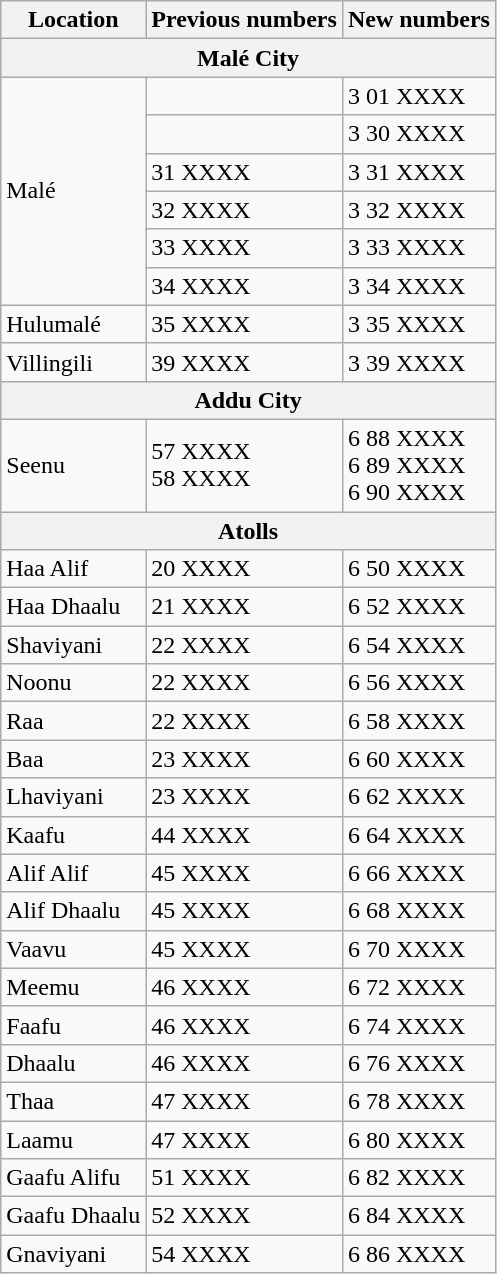<table class="wikitable" border=1>
<tr>
<th>Location</th>
<th>Previous numbers</th>
<th>New numbers</th>
</tr>
<tr>
<th colspan=3>Malé City</th>
</tr>
<tr>
<td rowspan=6>Malé</td>
<td></td>
<td>3 01 XXXX</td>
</tr>
<tr>
<td></td>
<td>3 30 XXXX</td>
</tr>
<tr>
<td>31 XXXX</td>
<td>3 31 XXXX</td>
</tr>
<tr>
<td>32 XXXX</td>
<td>3 32 XXXX</td>
</tr>
<tr>
<td>33 XXXX</td>
<td>3 33 XXXX</td>
</tr>
<tr>
<td>34 XXXX</td>
<td>3 34 XXXX</td>
</tr>
<tr>
<td>Hulumalé</td>
<td>35 XXXX</td>
<td>3 35 XXXX</td>
</tr>
<tr>
<td>Villingili</td>
<td>39 XXXX</td>
<td>3 39 XXXX</td>
</tr>
<tr>
<th colspan=3>Addu City</th>
</tr>
<tr>
<td>Seenu</td>
<td>57 XXXX<br>58 XXXX</td>
<td>6 88 XXXX<br>6 89 XXXX<br>6 90 XXXX</td>
</tr>
<tr>
<th colspan=3>Atolls</th>
</tr>
<tr>
<td>Haa Alif</td>
<td>20 XXXX</td>
<td>6 50 XXXX</td>
</tr>
<tr>
<td>Haa Dhaalu</td>
<td>21 XXXX</td>
<td>6 52 XXXX</td>
</tr>
<tr>
<td>Shaviyani</td>
<td>22 XXXX</td>
<td>6 54 XXXX</td>
</tr>
<tr>
<td>Noonu</td>
<td>22 XXXX</td>
<td>6 56 XXXX</td>
</tr>
<tr>
<td>Raa</td>
<td>22 XXXX</td>
<td>6 58 XXXX</td>
</tr>
<tr>
<td>Baa</td>
<td>23 XXXX</td>
<td>6 60 XXXX</td>
</tr>
<tr>
<td>Lhaviyani</td>
<td>23 XXXX</td>
<td>6 62 XXXX</td>
</tr>
<tr>
<td>Kaafu</td>
<td>44 XXXX</td>
<td>6 64 XXXX</td>
</tr>
<tr>
<td>Alif Alif</td>
<td>45 XXXX</td>
<td>6 66 XXXX</td>
</tr>
<tr>
<td>Alif Dhaalu</td>
<td>45 XXXX</td>
<td>6 68 XXXX</td>
</tr>
<tr>
<td>Vaavu</td>
<td>45 XXXX</td>
<td>6 70 XXXX</td>
</tr>
<tr>
<td>Meemu</td>
<td>46 XXXX</td>
<td>6 72 XXXX</td>
</tr>
<tr>
<td>Faafu</td>
<td>46 XXXX</td>
<td>6 74 XXXX</td>
</tr>
<tr>
<td>Dhaalu</td>
<td>46 XXXX</td>
<td>6 76 XXXX</td>
</tr>
<tr>
<td>Thaa</td>
<td>47 XXXX</td>
<td>6 78 XXXX</td>
</tr>
<tr>
<td>Laamu</td>
<td>47 XXXX</td>
<td>6 80 XXXX</td>
</tr>
<tr>
<td>Gaafu Alifu</td>
<td>51 XXXX</td>
<td>6 82 XXXX</td>
</tr>
<tr>
<td>Gaafu Dhaalu</td>
<td>52 XXXX</td>
<td>6 84 XXXX</td>
</tr>
<tr>
<td>Gnaviyani</td>
<td>54 XXXX</td>
<td>6 86 XXXX</td>
</tr>
</table>
